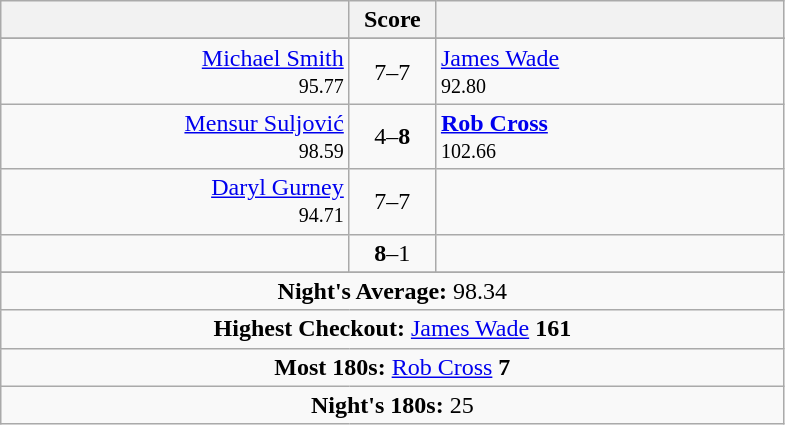<table class=wikitable style="text-align:center">
<tr>
<th width=225></th>
<th width=50>Score</th>
<th width=225></th>
</tr>
<tr align=center>
</tr>
<tr align=left>
<td align=right><a href='#'>Michael Smith</a>  <br><small><span>95.77</span></small></td>
<td align=center>7–7</td>
<td> <a href='#'>James Wade</a> <br><small><span>92.80</span></small></td>
</tr>
<tr align=left>
<td align=right><a href='#'>Mensur Suljović</a>  <br><small><span>98.59</span></small></td>
<td align=center>4–<strong>8</strong></td>
<td> <strong><a href='#'>Rob Cross</a></strong> <br><small><span>102.66</span></small></td>
</tr>
<tr align=left>
<td align=right><a href='#'>Daryl Gurney</a>  <br><small><span>94.71</span></small></td>
<td align=center>7–7</td>
<td></td>
</tr>
<tr align=left>
<td align=right></td>
<td align=center><strong>8</strong>–1</td>
<td></td>
</tr>
<tr align=center>
</tr>
<tr align=center>
<td colspan="3"><strong>Night's Average:</strong> 98.34</td>
</tr>
<tr align=center>
<td colspan="3"><strong>Highest Checkout:</strong>  <a href='#'>James Wade</a> <strong>161</strong></td>
</tr>
<tr align=center>
<td colspan="3"><strong>Most 180s:</strong>  <a href='#'>Rob Cross</a> <strong>7</strong></td>
</tr>
<tr align=center>
<td colspan="3"><strong>Night's 180s:</strong> 25</td>
</tr>
</table>
